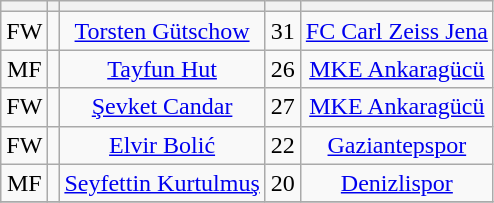<table class="wikitable sortable" style="text-align: center">
<tr>
<th></th>
<th></th>
<th></th>
<th></th>
<th></th>
</tr>
<tr>
<td>FW</td>
<td></td>
<td><a href='#'>Torsten Gütschow</a></td>
<td>31</td>
<td><a href='#'>FC Carl Zeiss Jena</a></td>
</tr>
<tr>
<td>MF</td>
<td></td>
<td><a href='#'>Tayfun Hut</a></td>
<td>26</td>
<td><a href='#'>MKE Ankaragücü</a></td>
</tr>
<tr>
<td>FW</td>
<td></td>
<td><a href='#'>Şevket Candar</a></td>
<td>27</td>
<td><a href='#'>MKE Ankaragücü</a></td>
</tr>
<tr>
<td>FW</td>
<td></td>
<td><a href='#'>Elvir Bolić</a></td>
<td>22</td>
<td><a href='#'>Gaziantepspor</a></td>
</tr>
<tr>
<td>MF</td>
<td></td>
<td><a href='#'>Seyfettin Kurtulmuş</a></td>
<td>20</td>
<td><a href='#'>Denizlispor</a></td>
</tr>
<tr>
</tr>
</table>
